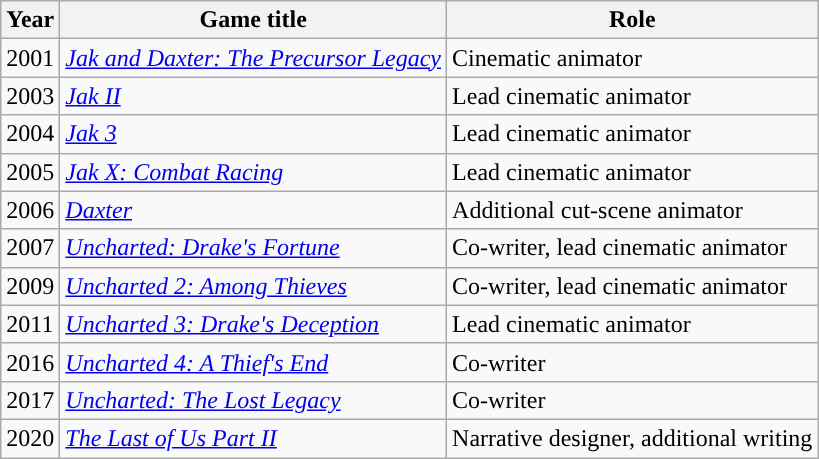<table class="wikitable sortable" style="border:none; margin:0;">
<tr valign="bottom">
<th scope="col">Year</th>
<th scope="col">Game title</th>
<th scope="col">Role</th>
</tr>
<tr>
<td>2001</td>
<td><em><a href='#'>Jak and Daxter: The Precursor Legacy</a></em></td>
<td>Cinematic animator</td>
</tr>
<tr>
<td>2003</td>
<td><em><a href='#'>Jak II</a></em></td>
<td>Lead cinematic animator</td>
</tr>
<tr>
<td>2004</td>
<td><em><a href='#'>Jak 3</a></em></td>
<td>Lead cinematic animator</td>
</tr>
<tr>
<td>2005</td>
<td><em><a href='#'>Jak X: Combat Racing</a></em></td>
<td>Lead cinematic animator</td>
</tr>
<tr>
<td>2006</td>
<td><em><a href='#'>Daxter</a></em></td>
<td>Additional cut-scene animator</td>
</tr>
<tr>
<td>2007</td>
<td><em><a href='#'>Uncharted: Drake's Fortune</a></em></td>
<td>Co-writer, lead cinematic animator</td>
</tr>
<tr>
<td>2009</td>
<td><em><a href='#'>Uncharted 2: Among Thieves</a></em></td>
<td>Co-writer, lead cinematic animator</td>
</tr>
<tr>
<td>2011</td>
<td><em><a href='#'>Uncharted 3: Drake's Deception</a></em></td>
<td>Lead cinematic animator</td>
</tr>
<tr>
<td>2016</td>
<td><em><a href='#'>Uncharted 4: A Thief's End</a></em></td>
<td>Co-writer</td>
</tr>
<tr>
<td>2017</td>
<td><em><a href='#'>Uncharted: The Lost Legacy</a></em></td>
<td>Co-writer</td>
</tr>
<tr>
<td>2020</td>
<td><em><a href='#'>The Last of Us Part II</a></em></td>
<td>Narrative designer, additional writing</td>
</tr>
</table>
